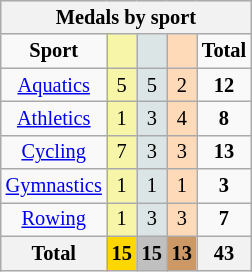<table class="wikitable" style="font-size:85%; text-align:center;">
<tr style="background:#efefef;">
<th colspan=5><strong>Medals by sport</strong></th>
</tr>
<tr>
<td><strong>Sport</strong></td>
<td style="background:#f7f6a8;"></td>
<td style="background:#dce5e5;"></td>
<td style="background:#ffdab9;"></td>
<td><strong>Total</strong></td>
</tr>
<tr>
<td><a href='#'>Aquatics</a></td>
<td style="background:#F7F6A8;">5</td>
<td style="background:#DCE5E5;">5</td>
<td style="background:#FFDAB9;">2</td>
<td><strong>12</strong></td>
</tr>
<tr>
<td><a href='#'>Athletics</a></td>
<td style="background:#F7F6A8;">1</td>
<td style="background:#DCE5E5;">3</td>
<td style="background:#FFDAB9;">4</td>
<td><strong>8</strong></td>
</tr>
<tr>
<td><a href='#'>Cycling</a></td>
<td style="background:#F7F6A8;">7</td>
<td style="background:#DCE5E5;">3</td>
<td style="background:#FFDAB9;">3</td>
<td><strong>13</strong></td>
</tr>
<tr>
<td><a href='#'>Gymnastics</a></td>
<td style="background:#F7F6A8;">1</td>
<td style="background:#DCE5E5;">1</td>
<td style="background:#FFDAB9;">1</td>
<td><strong>3</strong></td>
</tr>
<tr>
<td><a href='#'>Rowing</a></td>
<td style="background:#F7F6A8;">1</td>
<td style="background:#DCE5E5;">3</td>
<td style="background:#FFDAB9;">3</td>
<td><strong>7</strong></td>
</tr>
<tr>
<th>Total</th>
<th style="background:gold;">15</th>
<th style="background:silver;">15</th>
<th style="background:#c96;">13</th>
<th>43</th>
</tr>
</table>
